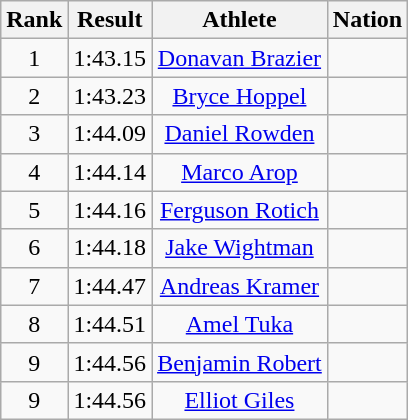<table class="wikitable" style="text-align:center">
<tr>
<th>Rank</th>
<th>Result</th>
<th>Athlete</th>
<th>Nation</th>
</tr>
<tr>
<td>1</td>
<td>1:43.15</td>
<td><a href='#'>Donavan Brazier</a></td>
<td align=left></td>
</tr>
<tr>
<td>2</td>
<td>1:43.23</td>
<td><a href='#'>Bryce Hoppel</a></td>
<td align=left></td>
</tr>
<tr>
<td>3</td>
<td>1:44.09</td>
<td><a href='#'>Daniel Rowden</a></td>
<td align=left></td>
</tr>
<tr>
<td>4</td>
<td>1:44.14</td>
<td><a href='#'>Marco Arop</a></td>
<td align=left></td>
</tr>
<tr>
<td>5</td>
<td>1:44.16</td>
<td><a href='#'>Ferguson Rotich</a></td>
<td align=left></td>
</tr>
<tr>
<td>6</td>
<td>1:44.18</td>
<td><a href='#'>Jake Wightman</a></td>
<td align=left></td>
</tr>
<tr>
<td>7</td>
<td>1:44.47</td>
<td><a href='#'>Andreas Kramer</a></td>
<td align=left></td>
</tr>
<tr>
<td>8</td>
<td>1:44.51</td>
<td><a href='#'>Amel Tuka</a></td>
<td align=left></td>
</tr>
<tr>
<td>9</td>
<td>1:44.56</td>
<td><a href='#'>Benjamin Robert</a></td>
<td align=left></td>
</tr>
<tr>
<td>9</td>
<td>1:44.56</td>
<td><a href='#'>Elliot Giles</a></td>
<td align=left></td>
</tr>
</table>
